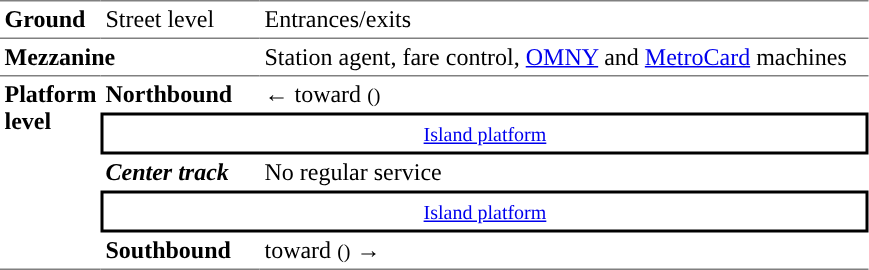<table border=0 cellspacing=0 cellpadding=3>
<tr>
<td style="border-top:solid 1px gray;border-bottom:solid 1px gray;"width=50><strong>Ground</strong></td>
<td style="border-top:solid 1px gray;border-bottom:solid 1px gray;" width=100>Street level</td>
<td style="border-top:solid 1px gray;border-bottom:solid 1px gray;" width=400>Entrances/exits</td>
</tr>
<tr>
<td colspan=2><strong>Mezzanine</strong></td>
<td>Station agent, fare control, <a href='#'>OMNY</a> and <a href='#'>MetroCard</a> machines</td>
</tr>
<tr>
<td style="border-top:solid 1px gray;border-bottom:solid 1px gray;" valign=top rowspan=5><strong>Platform level</strong></td>
<td style="border-top:solid 1px gray;"><span><strong>Northbound</strong></span></td>
<td style="border-top:solid 1px gray;">←  toward  <small>()</small></td>
</tr>
<tr>
<td style="border-top:solid 2px black;border-right:solid 2px black;border-left:solid 2px black;border-bottom:solid 2px black;text-align:center;" colspan=2><small><a href='#'>Island platform</a></small></td>
</tr>
<tr>
<td><strong><em>Center track</em></strong></td>
<td> No regular service</td>
</tr>
<tr>
<td style="border-top:solid 2px black;border-right:solid 2px black;border-left:solid 2px black;border-bottom:solid 2px black;text-align:center;" colspan=2><small><a href='#'>Island platform</a></small></td>
</tr>
<tr>
<td style="border-bottom:solid 1px gray;"><span><strong>Southbound</strong></span></td>
<td style="border-bottom:solid 1px gray;">  toward  <small>()</small> →</td>
</tr>
</table>
